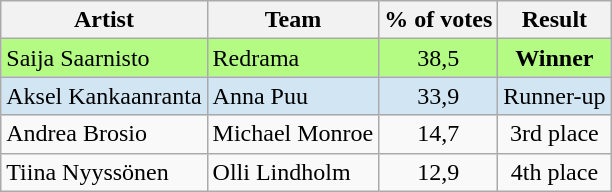<table class=wikitable>
<tr>
<th>Artist</th>
<th>Team</th>
<th>% of votes</th>
<th>Result</th>
</tr>
<tr style="background:#B4FB84;">
<td>Saija Saarnisto</td>
<td>Redrama</td>
<td align="center">38,5</td>
<td align="center"><strong>Winner</strong></td>
</tr>
<tr style="background:#D1E5F3;">
<td>Aksel Kankaanranta</td>
<td>Anna Puu</td>
<td align="center">33,9</td>
<td align="center">Runner-up</td>
</tr>
<tr>
<td>Andrea Brosio</td>
<td>Michael Monroe</td>
<td align="center">14,7</td>
<td align="center">3rd place</td>
</tr>
<tr>
<td>Tiina Nyyssönen</td>
<td>Olli Lindholm</td>
<td align="center">12,9</td>
<td align="center">4th place</td>
</tr>
</table>
